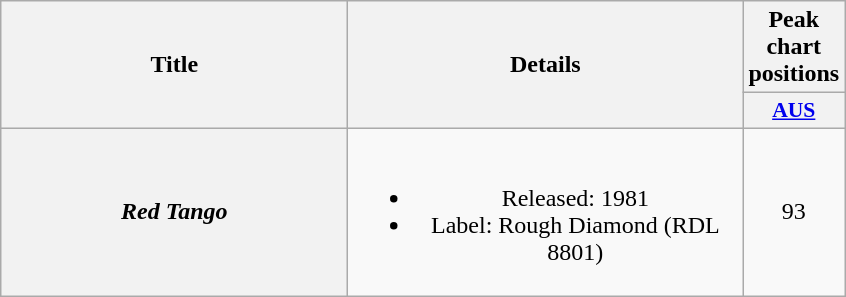<table class="wikitable plainrowheaders" style="text-align:center;" border="1">
<tr>
<th scope="col" rowspan="2" style="width:14em;">Title</th>
<th scope="col" rowspan="2" style="width:16em;">Details</th>
<th scope="col" colspan="1">Peak chart positions</th>
</tr>
<tr>
<th scope="col" style="width:3em;font-size:90%;"><a href='#'>AUS</a><br></th>
</tr>
<tr>
<th scope="row"><em>Red Tango</em></th>
<td><br><ul><li>Released: 1981</li><li>Label: Rough Diamond (RDL 8801)</li></ul></td>
<td>93</td>
</tr>
</table>
